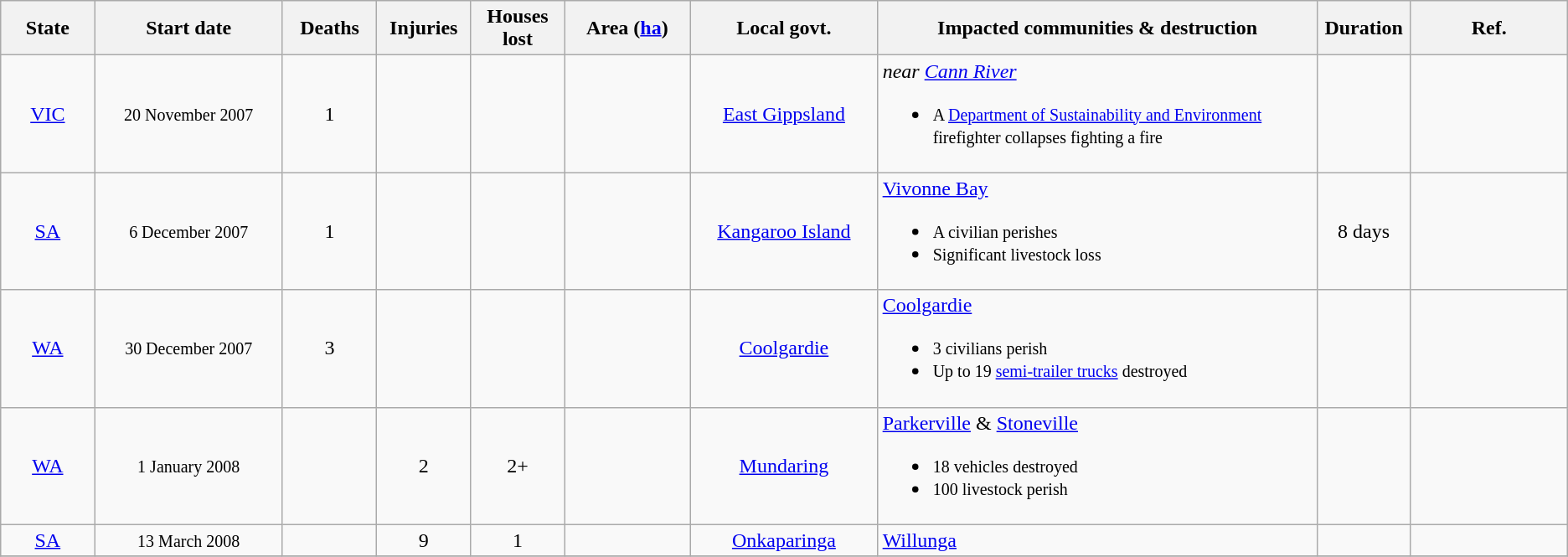<table class="wikitable sortable">
<tr>
<th scope="col" width="6%" align="center">State</th>
<th scope="col" width="12%" align="center">Start date</th>
<th scope="col" width="6%" align="center">Deaths</th>
<th scope="col" width="6%" align="center">Injuries</th>
<th scope="col" width="6%" align="center">Houses lost</th>
<th scope="col" width="8%" align="center">Area (<a href='#'>ha</a>)</th>
<th scope="col" width="12%" align="center">Local govt.</th>
<th scope="col" align="center" class="unsortable">Impacted communities & destruction</th>
<th scope="col" width="6%" align="center" class="unsortable">Duration</th>
<th scope="col" width="10%" align="center" class="unsortable">Ref.</th>
</tr>
<tr>
<td style="text-align:center;"><a href='#'>VIC</a></td>
<td style="text-align:center;"><small>20 November 2007</small></td>
<td style="text-align:center;">1</td>
<td style="text-align:center;"></td>
<td style="text-align:center;"></td>
<td style="text-align:center;"></td>
<td style="text-align:center;"><a href='#'>East Gippsland</a></td>
<td><em>near <a href='#'>Cann River</a></em><br><ul><li><small>A <a href='#'>Department of Sustainability and Environment</a> firefighter collapses fighting a fire</small></li></ul></td>
<td style="text-align:center;"></td>
<td style="text-align:center;"></td>
</tr>
<tr>
<td style="text-align:center;"><a href='#'>SA</a></td>
<td style="text-align:center;"><small>6 December 2007</small></td>
<td style="text-align:center;">1</td>
<td style="text-align:center;"></td>
<td style="text-align:center;"></td>
<td style="text-align:center;"></td>
<td style="text-align:center;"><a href='#'>Kangaroo Island</a></td>
<td><a href='#'>Vivonne Bay</a><br><ul><li><small>A civilian perishes</small></li><li><small>Significant livestock loss</small></li></ul></td>
<td style="text-align:center;">8 days</td>
<td style="text-align:center;"></td>
</tr>
<tr>
<td style="text-align:center;"><a href='#'>WA</a></td>
<td style="text-align:center;"><small>30 December 2007</small></td>
<td style="text-align:center;">3</td>
<td style="text-align:center;"></td>
<td style="text-align:center;"></td>
<td style="text-align:center;"></td>
<td style="text-align:center;"><a href='#'>Coolgardie</a></td>
<td><a href='#'>Coolgardie</a><br><ul><li><small>3 civilians perish</small></li><li><small>Up to 19 <a href='#'>semi-trailer trucks</a> destroyed</small></li></ul></td>
<td style="text-align:center;"></td>
<td style="text-align:center;"></td>
</tr>
<tr>
<td style="text-align:center;"><a href='#'>WA</a></td>
<td style="text-align:center;"><small>1 January 2008</small></td>
<td style="text-align:center;"></td>
<td style="text-align:center;">2</td>
<td style="text-align:center;">2+</td>
<td style="text-align:center;"></td>
<td style="text-align:center;"><a href='#'>Mundaring</a></td>
<td><a href='#'>Parkerville</a> & <a href='#'>Stoneville</a><br><ul><li><small>18 vehicles destroyed</small></li><li><small>100 livestock perish</small></li></ul></td>
<td style="text-align:center;"></td>
<td style="text-align:center;"></td>
</tr>
<tr>
<td style="text-align:center;"><a href='#'>SA</a></td>
<td style="text-align:center;"><small>13 March 2008</small></td>
<td style="text-align:center;"></td>
<td style="text-align:center;">9</td>
<td style="text-align:center;">1</td>
<td style="text-align:center;"></td>
<td style="text-align:center;"><a href='#'>Onkaparinga</a></td>
<td><a href='#'>Willunga</a></td>
<td style="text-align:center;"></td>
<td style="text-align:center;"></td>
</tr>
<tr>
</tr>
</table>
